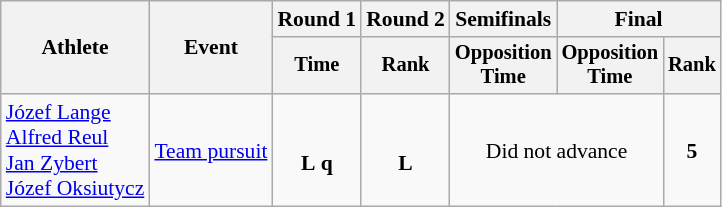<table class="wikitable" style="font-size:90%">
<tr>
<th rowspan="2">Athlete</th>
<th rowspan="2">Event</th>
<th>Round 1</th>
<th>Round 2</th>
<th>Semifinals</th>
<th colspan=2>Final</th>
</tr>
<tr style="font-size:95%">
<th>Time</th>
<th>Rank</th>
<th>Opposition<br>Time</th>
<th>Opposition<br>Time</th>
<th>Rank</th>
</tr>
<tr align=center>
<td align=left><a href='#'>Józef Lange</a><br><a href='#'>Alfred Reul</a><br><a href='#'>Jan Zybert</a><br><a href='#'>Józef Oksiutycz</a></td>
<td align=left><a href='#'>Team pursuit</a></td>
<td align=center><br><strong>L</strong> <strong>q</strong></td>
<td align=center><br><strong>L</strong></td>
<td colspan=2>Did not advance</td>
<td><strong>5</strong></td>
</tr>
</table>
